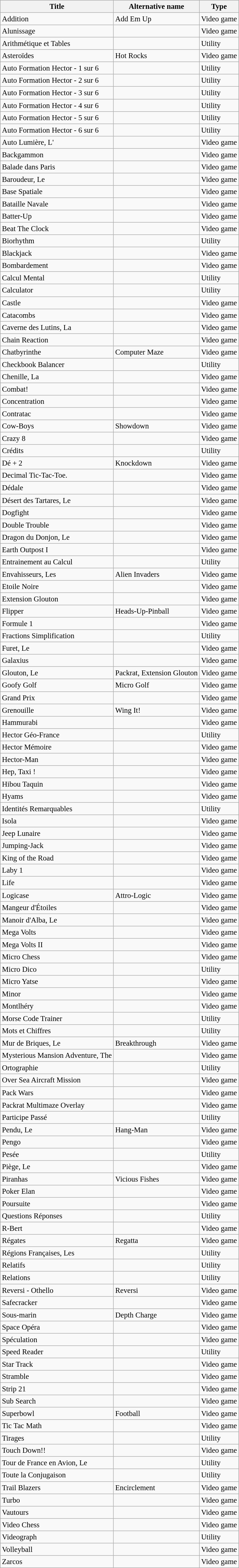<table class="wikitable plainrowheaders sortable" style="font-size:95%;" id="softwarelist">
<tr>
<th rowspan="1">Title</th>
<th rowspan="1">Alternative name</th>
<th rowspan="1">Type</th>
</tr>
<tr>
<td>Addition</td>
<td>Add Em Up</td>
<td>Video game</td>
</tr>
<tr>
<td>Alunissage</td>
<td></td>
<td>Video game</td>
</tr>
<tr>
<td>Arithmétique et Tables</td>
<td></td>
<td>Utility</td>
</tr>
<tr>
<td>Asteroïdes</td>
<td>Hot Rocks</td>
<td>Video game</td>
</tr>
<tr>
<td>Auto Formation Hector - 1 sur 6</td>
<td></td>
<td>Utility</td>
</tr>
<tr>
<td>Auto Formation Hector - 2 sur 6</td>
<td></td>
<td>Utility</td>
</tr>
<tr>
<td>Auto Formation Hector - 3 sur 6</td>
<td></td>
<td>Utility</td>
</tr>
<tr>
<td>Auto Formation Hector - 4 sur 6</td>
<td></td>
<td>Utility</td>
</tr>
<tr>
<td>Auto Formation Hector - 5 sur 6</td>
<td></td>
<td>Utility</td>
</tr>
<tr>
<td>Auto Formation Hector - 6 sur 6</td>
<td></td>
<td>Utility</td>
</tr>
<tr>
<td>Auto Lumière, L'</td>
<td></td>
<td>Video game</td>
</tr>
<tr>
<td>Backgammon</td>
<td></td>
<td>Video game</td>
</tr>
<tr>
<td>Balade dans Paris</td>
<td></td>
<td>Video game</td>
</tr>
<tr>
<td>Baroudeur, Le</td>
<td></td>
<td>Video game</td>
</tr>
<tr>
<td>Base Spatiale</td>
<td></td>
<td>Video game</td>
</tr>
<tr>
<td>Bataille Navale</td>
<td></td>
<td>Video game</td>
</tr>
<tr>
<td>Batter-Up</td>
<td></td>
<td>Video game</td>
</tr>
<tr>
<td>Beat The Clock</td>
<td></td>
<td>Video game</td>
</tr>
<tr>
<td>Biorhythm</td>
<td></td>
<td>Utility</td>
</tr>
<tr>
<td>Blackjack</td>
<td></td>
<td>Video game</td>
</tr>
<tr>
<td>Bombardement</td>
<td></td>
<td>Video game</td>
</tr>
<tr>
<td>Calcul Mental</td>
<td></td>
<td>Utility</td>
</tr>
<tr>
<td>Calculator</td>
<td></td>
<td>Utility</td>
</tr>
<tr>
<td>Castle</td>
<td></td>
<td>Video game</td>
</tr>
<tr>
<td>Catacombs</td>
<td></td>
<td>Video game</td>
</tr>
<tr>
<td>Caverne des Lutins, La</td>
<td></td>
<td>Video game</td>
</tr>
<tr>
<td>Chain Reaction</td>
<td></td>
<td>Video game</td>
</tr>
<tr>
<td>Chatbyrinthe</td>
<td>Computer Maze</td>
<td>Video game</td>
</tr>
<tr>
<td>Checkbook Balancer</td>
<td></td>
<td>Utility</td>
</tr>
<tr>
<td>Chenille, La</td>
<td></td>
<td>Video game</td>
</tr>
<tr>
<td>Combat!</td>
<td></td>
<td>Video game</td>
</tr>
<tr>
<td>Concentration</td>
<td></td>
<td>Video game</td>
</tr>
<tr>
<td>Contratac</td>
<td></td>
<td>Video game</td>
</tr>
<tr>
<td>Cow-Boys</td>
<td>Showdown</td>
<td>Video game</td>
</tr>
<tr>
<td>Crazy 8</td>
<td></td>
<td>Video game</td>
</tr>
<tr>
<td>Crédits</td>
<td></td>
<td>Utility</td>
</tr>
<tr>
<td>Dé + 2</td>
<td>Knockdown</td>
<td>Video game</td>
</tr>
<tr>
<td>Decimal Tic-Tac-Toe.</td>
<td></td>
<td>Video game</td>
</tr>
<tr>
<td>Dédale</td>
<td></td>
<td>Video game</td>
</tr>
<tr>
<td>Désert des Tartares, Le</td>
<td></td>
<td>Video game</td>
</tr>
<tr>
<td>Dogfight</td>
<td></td>
<td>Video game</td>
</tr>
<tr>
<td>Double Trouble</td>
<td></td>
<td>Video game</td>
</tr>
<tr>
<td>Dragon du Donjon, Le</td>
<td></td>
<td>Video game</td>
</tr>
<tr>
<td>Earth Outpost I</td>
<td></td>
<td>Video game</td>
</tr>
<tr>
<td>Entrainement au Calcul</td>
<td></td>
<td>Utility</td>
</tr>
<tr>
<td>Envahisseurs, Les</td>
<td>Alien Invaders</td>
<td>Video game</td>
</tr>
<tr>
<td>Etoile Noire</td>
<td></td>
<td>Video game</td>
</tr>
<tr>
<td>Extension Glouton</td>
<td></td>
<td>Video game</td>
</tr>
<tr>
<td>Flipper</td>
<td>Heads-Up-Pinball</td>
<td>Video game</td>
</tr>
<tr>
<td>Formule 1</td>
<td></td>
<td>Video game</td>
</tr>
<tr>
<td>Fractions Simplification</td>
<td></td>
<td>Utility</td>
</tr>
<tr>
<td>Furet, Le</td>
<td></td>
<td>Video game</td>
</tr>
<tr>
<td>Galaxius</td>
<td></td>
<td>Video game</td>
</tr>
<tr>
<td>Glouton, Le</td>
<td>Packrat, Extension Glouton</td>
<td>Video game</td>
</tr>
<tr>
<td>Goofy Golf</td>
<td>Micro Golf</td>
<td>Video game</td>
</tr>
<tr>
<td>Grand Prix</td>
<td></td>
<td>Video game</td>
</tr>
<tr>
<td>Grenouille</td>
<td>Wing It!</td>
<td>Video game</td>
</tr>
<tr>
<td>Hammurabi</td>
<td></td>
<td>Video game</td>
</tr>
<tr>
<td>Hector Géo-France</td>
<td></td>
<td>Utility</td>
</tr>
<tr>
<td>Hector Mémoire</td>
<td></td>
<td>Video game</td>
</tr>
<tr>
<td>Hector-Man</td>
<td></td>
<td>Video game</td>
</tr>
<tr>
<td>Hep, Taxi !</td>
<td></td>
<td>Video game</td>
</tr>
<tr>
<td>Hibou Taquin</td>
<td></td>
<td>Video game</td>
</tr>
<tr>
<td>Hyams</td>
<td></td>
<td>Video game</td>
</tr>
<tr>
<td>Identités Remarquables</td>
<td></td>
<td>Utility</td>
</tr>
<tr>
<td>Isola</td>
<td></td>
<td>Video game</td>
</tr>
<tr>
<td>Jeep Lunaire</td>
<td></td>
<td>Video game</td>
</tr>
<tr>
<td>Jumping-Jack</td>
<td></td>
<td>Video game</td>
</tr>
<tr>
<td>King of the Road</td>
<td></td>
<td>Video game</td>
</tr>
<tr>
<td>Laby 1</td>
<td></td>
<td>Video game</td>
</tr>
<tr>
<td>Life</td>
<td></td>
<td>Video game</td>
</tr>
<tr>
<td>Logicase</td>
<td>Attro-Logic</td>
<td>Video game</td>
</tr>
<tr>
<td>Mangeur d'Étoiles</td>
<td></td>
<td>Video game</td>
</tr>
<tr>
<td>Manoir d'Alba, Le</td>
<td></td>
<td>Video game</td>
</tr>
<tr>
<td>Mega Volts</td>
<td></td>
<td>Video game</td>
</tr>
<tr>
<td>Mega Volts II</td>
<td></td>
<td>Video game</td>
</tr>
<tr>
<td>Micro Chess</td>
<td></td>
<td>Video game</td>
</tr>
<tr>
<td>Micro Dico</td>
<td></td>
<td>Utility</td>
</tr>
<tr>
<td>Micro Yatse</td>
<td></td>
<td>Video game</td>
</tr>
<tr>
<td>Minor</td>
<td></td>
<td>Video game</td>
</tr>
<tr>
<td>Montlhéry</td>
<td></td>
<td>Video game</td>
</tr>
<tr>
<td>Morse Code Trainer</td>
<td></td>
<td>Utility</td>
</tr>
<tr>
<td>Mots et Chiffres</td>
<td></td>
<td>Utility</td>
</tr>
<tr>
<td>Mur de Briques, Le</td>
<td>Breakthrough</td>
<td>Video game</td>
</tr>
<tr>
<td>Mysterious Mansion Adventure, The</td>
<td></td>
<td>Video game</td>
</tr>
<tr>
<td>Ortographie</td>
<td></td>
<td>Utility</td>
</tr>
<tr>
<td>Over Sea Aircraft Mission</td>
<td></td>
<td>Video game</td>
</tr>
<tr>
<td>Pack Wars</td>
<td></td>
<td>Video game</td>
</tr>
<tr>
<td>Packrat Multimaze Overlay</td>
<td></td>
<td>Video game</td>
</tr>
<tr>
<td>Participe Passé</td>
<td></td>
<td>Utility</td>
</tr>
<tr>
<td>Pendu, Le</td>
<td>Hang-Man</td>
<td>Video game</td>
</tr>
<tr>
<td>Pengo</td>
<td></td>
<td>Video game</td>
</tr>
<tr>
<td>Pesée</td>
<td></td>
<td>Utility</td>
</tr>
<tr>
<td>Piège, Le</td>
<td></td>
<td>Video game</td>
</tr>
<tr>
<td>Piranhas</td>
<td>Vicious Fishes</td>
<td>Video game</td>
</tr>
<tr>
<td>Poker Elan</td>
<td></td>
<td>Video game</td>
</tr>
<tr>
<td>Poursuite</td>
<td></td>
<td>Video game</td>
</tr>
<tr>
<td>Questions Réponses</td>
<td></td>
<td>Utility</td>
</tr>
<tr>
<td>R-Bert</td>
<td></td>
<td>Video game</td>
</tr>
<tr>
<td>Régates</td>
<td>Regatta</td>
<td>Video game</td>
</tr>
<tr>
<td>Régions Françaises, Les</td>
<td></td>
<td>Utility</td>
</tr>
<tr>
<td>Relatifs</td>
<td></td>
<td>Utility</td>
</tr>
<tr>
<td>Relations</td>
<td></td>
<td>Utility</td>
</tr>
<tr>
<td>Reversi - Othello</td>
<td>Reversi</td>
<td>Video game</td>
</tr>
<tr>
<td>Safecracker</td>
<td></td>
<td>Video game</td>
</tr>
<tr>
<td>Sous-marin</td>
<td>Depth Charge</td>
<td>Video game</td>
</tr>
<tr>
<td>Space Opéra</td>
<td></td>
<td>Video game</td>
</tr>
<tr>
<td>Spéculation</td>
<td></td>
<td>Video game</td>
</tr>
<tr>
<td>Speed Reader</td>
<td></td>
<td>Utility</td>
</tr>
<tr>
<td>Star Track</td>
<td></td>
<td>Video game</td>
</tr>
<tr>
<td>Stramble</td>
<td></td>
<td>Video game</td>
</tr>
<tr>
<td>Strip 21</td>
<td></td>
<td>Video game</td>
</tr>
<tr>
<td>Sub Search</td>
<td></td>
<td>Video game</td>
</tr>
<tr>
<td>Superbowl</td>
<td>Football</td>
<td>Video game</td>
</tr>
<tr>
<td>Tic Tac Math</td>
<td></td>
<td>Video game</td>
</tr>
<tr>
<td>Tirages</td>
<td></td>
<td>Utility</td>
</tr>
<tr>
<td>Touch Down!!</td>
<td></td>
<td>Video game</td>
</tr>
<tr>
<td>Tour de France en Avion, Le</td>
<td></td>
<td>Utility</td>
</tr>
<tr>
<td>Toute la Conjugaison</td>
<td></td>
<td>Utility</td>
</tr>
<tr>
<td>Trail Blazers</td>
<td>Encirclement</td>
<td>Video game</td>
</tr>
<tr>
<td>Turbo</td>
<td></td>
<td>Video game</td>
</tr>
<tr>
<td>Vautours</td>
<td></td>
<td>Video game</td>
</tr>
<tr>
<td>Video Chess</td>
<td></td>
<td>Video game</td>
</tr>
<tr>
<td>Videograph</td>
<td></td>
<td>Utility</td>
</tr>
<tr>
<td>Volleyball</td>
<td></td>
<td>Video game</td>
</tr>
<tr>
<td>Zarcos</td>
<td></td>
<td>Video game</td>
</tr>
</table>
